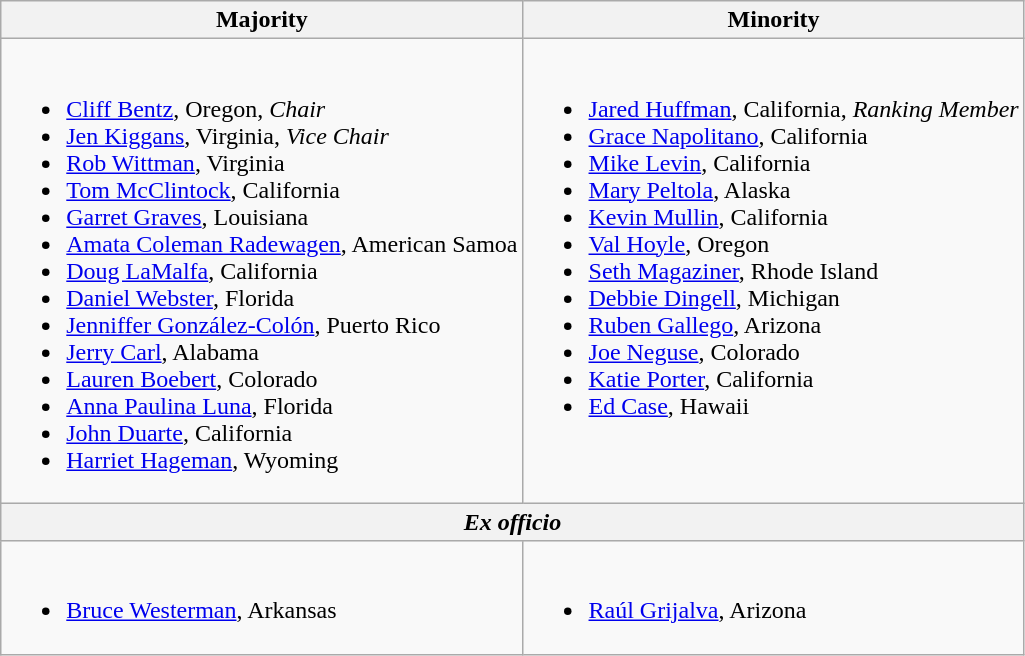<table class=wikitable>
<tr>
<th>Majority</th>
<th>Minority</th>
</tr>
<tr valign=top>
<td><br><ul><li><a href='#'>Cliff Bentz</a>, Oregon, <em>Chair</em></li><li><a href='#'>Jen Kiggans</a>, Virginia, <em>Vice Chair</em></li><li><a href='#'>Rob Wittman</a>, Virginia</li><li><a href='#'>Tom McClintock</a>, California</li><li><a href='#'>Garret Graves</a>, Louisiana</li><li><a href='#'>Amata Coleman Radewagen</a>, American Samoa</li><li><a href='#'>Doug LaMalfa</a>, California</li><li><a href='#'>Daniel Webster</a>, Florida</li><li><a href='#'>Jenniffer González-Colón</a>, Puerto Rico</li><li><a href='#'>Jerry Carl</a>, Alabama</li><li><a href='#'>Lauren Boebert</a>, Colorado</li><li><a href='#'>Anna Paulina Luna</a>, Florida</li><li><a href='#'>John Duarte</a>, California</li><li><a href='#'>Harriet Hageman</a>, Wyoming</li></ul></td>
<td><br><ul><li><a href='#'>Jared Huffman</a>, California, <em>Ranking Member</em></li><li><a href='#'>Grace Napolitano</a>, California</li><li><a href='#'>Mike Levin</a>, California</li><li><a href='#'>Mary Peltola</a>, Alaska</li><li><a href='#'>Kevin Mullin</a>, California</li><li><a href='#'>Val Hoyle</a>, Oregon</li><li><a href='#'>Seth Magaziner</a>, Rhode Island</li><li><a href='#'>Debbie Dingell</a>, Michigan</li><li><a href='#'>Ruben Gallego</a>, Arizona</li><li><a href='#'>Joe Neguse</a>, Colorado</li><li><a href='#'>Katie Porter</a>, California</li><li><a href='#'>Ed Case</a>, Hawaii</li></ul></td>
</tr>
<tr>
<th colspan=2><em>Ex officio</em></th>
</tr>
<tr>
<td><br><ul><li><a href='#'>Bruce Westerman</a>, Arkansas</li></ul></td>
<td><br><ul><li><a href='#'>Raúl Grijalva</a>, Arizona</li></ul></td>
</tr>
</table>
